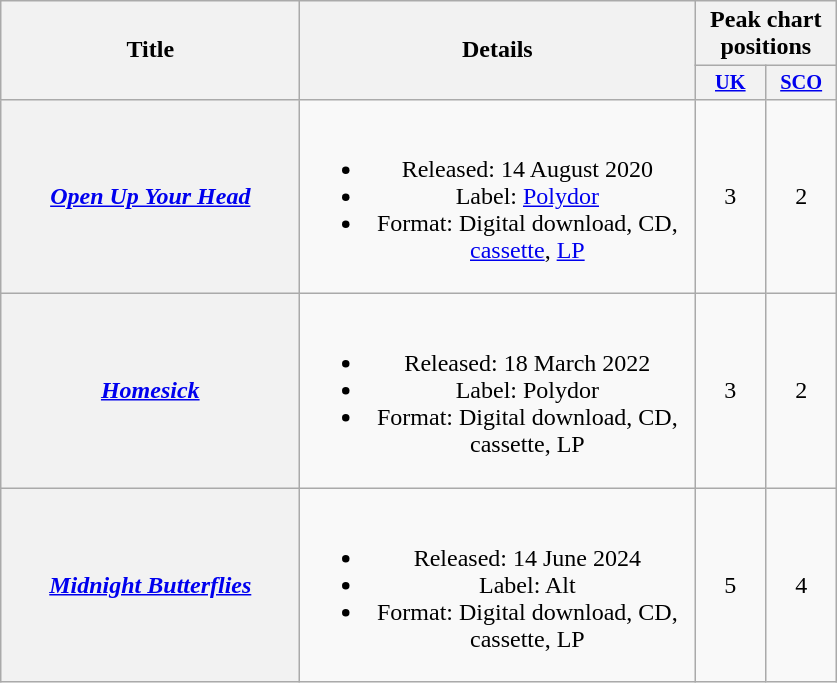<table class="wikitable plainrowheaders" style="text-align:center;">
<tr>
<th scope="col" rowspan="2" style="width:12em;">Title</th>
<th scope="col" rowspan="2" style="width:16em;">Details</th>
<th scope="col" colspan="2">Peak chart positions</th>
</tr>
<tr>
<th scope="col" style="width:3em;font-size:85%;"><a href='#'>UK</a><br></th>
<th scope="col" style="width:3em;font-size:85%;"><a href='#'>SCO</a><br></th>
</tr>
<tr>
<th scope="row"><em><a href='#'>Open Up Your Head</a></em></th>
<td><br><ul><li>Released: 14 August 2020</li><li>Label: <a href='#'>Polydor</a></li><li>Format: Digital download, CD, <a href='#'>cassette</a>, <a href='#'>LP</a></li></ul></td>
<td>3</td>
<td>2</td>
</tr>
<tr>
<th scope="row"><em><a href='#'>Homesick</a></em></th>
<td><br><ul><li>Released: 18 March 2022</li><li>Label: Polydor</li><li>Format: Digital download, CD, cassette, LP</li></ul></td>
<td>3</td>
<td>2</td>
</tr>
<tr>
<th scope="row"><em><a href='#'>Midnight Butterflies</a></em></th>
<td><br><ul><li>Released: 14 June 2024</li><li>Label: Alt</li><li>Format: Digital download, CD, cassette, LP</li></ul></td>
<td>5</td>
<td>4</td>
</tr>
</table>
